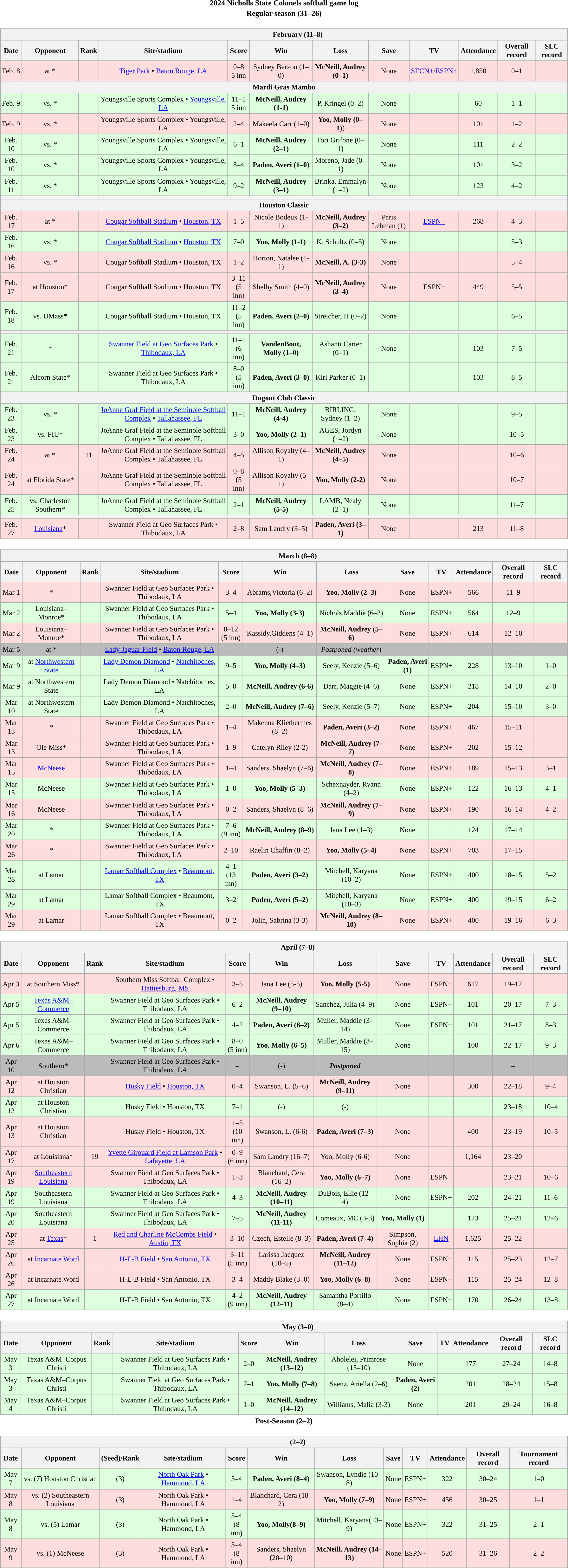<table class="toccolours" width=95% style="clear:both; margin:1.5em auto; text-align:center;">
<tr>
<th colspan=2>2024 Nicholls State Colonels softball game log</th>
</tr>
<tr>
<th colspan=2>Regular season (31–26)</th>
</tr>
<tr valign="top">
<td><br><table class="wikitable collapsible collapsed" style="margin:auto; width:100%; text-align:center; font-size:95%">
<tr>
<th colspan=12 style="padding-left:4em;">February (11–8)</th>
</tr>
<tr>
<th>Date</th>
<th>Opponent</th>
<th>Rank</th>
<th>Site/stadium</th>
<th>Score</th>
<th>Win</th>
<th>Loss</th>
<th>Save</th>
<th>TV</th>
<th>Attendance</th>
<th>Overall record</th>
<th>SLC record</th>
</tr>
<tr align="center" bgcolor=#ffdddd>
<td>Feb. 8</td>
<td>at *</td>
<td></td>
<td><a href='#'>Tiger Park</a> • <a href='#'>Baton Rouge, LA</a></td>
<td>0–8<br>5 inn</td>
<td>Sydney Berzon (1–0)</td>
<td><strong>McNeill, Audrey (0–1)</strong></td>
<td>None</td>
<td><a href='#'>SECN+</a>/<a href='#'>ESPN+</a></td>
<td>1,850</td>
<td>0–1</td>
<td></td>
</tr>
<tr>
<th colspan=12>Mardi Gras Mambo</th>
</tr>
<tr align="center" bgcolor=#ddffdd>
<td>Feb. 9</td>
<td>vs. *</td>
<td></td>
<td>Youngsville Sports Complex • <a href='#'>Youngsville, LA</a></td>
<td>11–1<br>5 inn</td>
<td><strong>McNeill, Audrey (1-1)</strong></td>
<td>P. Kringel (0–2)</td>
<td>None</td>
<td></td>
<td>60</td>
<td>1–1</td>
<td></td>
</tr>
<tr align="center" bgcolor=#ffdddd>
<td>Feb. 9</td>
<td>vs. *</td>
<td></td>
<td>Youngsville Sports Complex • Youngsville, LA</td>
<td>2–4</td>
<td>Makaela Carr (1–0)</td>
<td><strong>Yoo, Molly (0–1)</strong>)</td>
<td>None</td>
<td></td>
<td>101</td>
<td>1–2</td>
<td></td>
</tr>
<tr align="center" bgcolor=#ddffdd>
<td>Feb. 10</td>
<td>vs. *</td>
<td></td>
<td>Youngsville Sports Complex • Youngsville, LA</td>
<td>6–1</td>
<td><strong>McNeill, Audrey (2–1)</strong></td>
<td>Tori Grifone (0–1)</td>
<td>None</td>
<td></td>
<td>111</td>
<td>2–2</td>
<td></td>
</tr>
<tr align="center" bgcolor=#ddffdd>
<td>Feb. 10</td>
<td>vs. *</td>
<td></td>
<td>Youngsville Sports Complex • Youngsville, LA</td>
<td>8–4</td>
<td><strong>Paden, Averi (1–0)</strong></td>
<td>Moreno, Jade (0–1)</td>
<td>None</td>
<td></td>
<td>101</td>
<td>3–2</td>
<td></td>
</tr>
<tr align="center" bgcolor=#ddffdd>
<td>Feb. 11</td>
<td>vs. *</td>
<td></td>
<td>Youngsville Sports Complex • Youngsville, LA</td>
<td>9–2</td>
<td><strong>McNeill, Audrey (3–1)</strong></td>
<td>Brinka, Emmalyn (1–2)</td>
<td>None</td>
<td></td>
<td>123</td>
<td>4–2</td>
<td></td>
</tr>
<tr>
<th colspan=12></th>
</tr>
<tr>
<th colspan=12>Houston Classic</th>
</tr>
<tr align="center" bgcolor=#ffdddd>
<td>Feb. 17</td>
<td>at *</td>
<td></td>
<td><a href='#'>Cougar Softball Stadium</a> • <a href='#'>Houston, TX</a></td>
<td>1–5</td>
<td>Nicole Bodeux (1-1)</td>
<td><strong>McNeill, Audrey (3–2)</strong></td>
<td>Paris Lehman (1)</td>
<td><a href='#'>ESPN+</a></td>
<td>268</td>
<td>4–3</td>
<td></td>
</tr>
<tr align="center" bgcolor=#ddffdd>
<td>Feb. 16</td>
<td>vs. *</td>
<td></td>
<td><a href='#'>Cougar Softball Stadium</a> • <a href='#'>Houston, TX</a></td>
<td>7–0</td>
<td><strong>Yoo, Molly (1-1)</strong></td>
<td>K. Schultz (0–5)</td>
<td>None</td>
<td></td>
<td></td>
<td>5–3</td>
<td></td>
</tr>
<tr align="center" bgcolor=#ffdddd>
<td>Feb. 16</td>
<td>vs. *</td>
<td></td>
<td>Cougar Softball Stadium • Houston, TX</td>
<td>1–2</td>
<td>Horton, Natalee (1-1)</td>
<td><strong>McNeill, A. (3-3)</strong></td>
<td>None</td>
<td></td>
<td></td>
<td>5–4</td>
<td></td>
</tr>
<tr align="center" bgcolor=#ffdddd>
<td>Feb. 17</td>
<td>at Houston*</td>
<td></td>
<td>Cougar Softball Stadium • Houston, TX</td>
<td>3–11<br>(5 inn)</td>
<td>Shelby Smith (4–0)</td>
<td><strong>McNeill, Audrey (3–4)</strong></td>
<td>None</td>
<td>ESPN+</td>
<td>449</td>
<td>5–5</td>
<td></td>
</tr>
<tr align="center" bgcolor=#ddffdd>
<td>Feb. 18</td>
<td>vs. UMass*</td>
<td></td>
<td>Cougar Softball Stadium • Houston, TX</td>
<td>11–2<br>(5 inn)</td>
<td><strong>Paden, Averi (2–0)</strong></td>
<td>Streicher, H (0–2)</td>
<td>None</td>
<td></td>
<td></td>
<td>6–5</td>
<td></td>
</tr>
<tr>
<th colspan=12></th>
</tr>
<tr align="center" bgcolor=#ddffdd>
<td>Feb. 21</td>
<td>*</td>
<td></td>
<td><a href='#'>Swanner Field at Geo Surfaces Park</a> • <a href='#'>Thibodaux, LA</a></td>
<td>11–1<br>(6 inn)</td>
<td><strong>VandenBout, Molly (1–0)</strong></td>
<td>Ashanti Carter (0–1)</td>
<td>None</td>
<td></td>
<td>103</td>
<td>7–5</td>
<td></td>
</tr>
<tr align="center" bgcolor=#ddffdd>
<td>Feb. 21</td>
<td>Alcorn State*</td>
<td></td>
<td>Swanner Field at Geo Surfaces Park • Thibodaux, LA</td>
<td>8–0<br>(5 inn)</td>
<td><strong>Paden, Averi (3–0)</strong></td>
<td>Kiri Parker (0–1)</td>
<td></td>
<td></td>
<td>103</td>
<td>8–5</td>
<td></td>
</tr>
<tr>
<th colspan=12>Dugout Club Classic</th>
</tr>
<tr align="center" bgcolor=#ddffdd>
<td>Feb. 23</td>
<td>vs. *</td>
<td></td>
<td><a href='#'>JoAnne Graf Field at the Seminole Softball Complex</a> • <a href='#'>Tallahassee, FL</a></td>
<td>11–1</td>
<td><strong>McNeill, Audrey (4-4)</strong></td>
<td>BIRLING, Sydney (1–2)</td>
<td>None</td>
<td></td>
<td></td>
<td>9–5</td>
<td></td>
</tr>
<tr align="center" bgcolor=#ddffdd>
<td>Feb. 23</td>
<td>vs. FIU*</td>
<td></td>
<td>JoAnne Graf Field at the Seminole Softball Complex • Tallahassee, FL</td>
<td>3–0</td>
<td><strong>Yoo, Molly (2–1)</strong></td>
<td>AGES, Jordyn (1–2)</td>
<td>None</td>
<td></td>
<td></td>
<td>10–5</td>
<td></td>
</tr>
<tr align="center" bgcolor=#ffdddd>
<td>Feb. 24</td>
<td>at *</td>
<td>11</td>
<td>JoAnne Graf Field at the Seminole Softball Complex • Tallahassee, FL</td>
<td>4–5</td>
<td>Allison Royalty (4–1)</td>
<td><strong>McNeill, Audrey (4–5)</strong></td>
<td>None</td>
<td></td>
<td></td>
<td>10–6</td>
<td></td>
</tr>
<tr align="center" bgcolor=#ffdddd>
<td>Feb. 24</td>
<td>at Florida State*</td>
<td></td>
<td>JoAnne Graf Field at the Seminole Softball Complex • Tallahassee, FL</td>
<td>0–8<br>(5 inn)</td>
<td>Allison Royalty (5–1)</td>
<td><strong>Yoo, Molly (2-2)</strong></td>
<td>None</td>
<td></td>
<td></td>
<td>10–7</td>
<td></td>
</tr>
<tr align="center" bgcolor=#ddffdd>
<td>Feb. 25</td>
<td>vs. Charleston Southern*</td>
<td></td>
<td>JoAnne Graf Field at the Seminole Softball Complex • Tallahassee, FL</td>
<td>2–1</td>
<td><strong>McNeill, Audrey (5-5)</strong></td>
<td>LAMB, Nealy (2–1)</td>
<td>None</td>
<td></td>
<td></td>
<td>11–7</td>
<td></td>
</tr>
<tr>
<th colspan=12></th>
</tr>
<tr align="center" bgcolor=#ffdddd>
<td>Feb. 27</td>
<td><a href='#'>Louisiana</a>*</td>
<td></td>
<td>Swanner Field at Geo Surfaces Park • Thibodaux, LA</td>
<td>2–8</td>
<td>Sam Landry (3–5)</td>
<td><strong>Paden, Averi (3–1)</strong></td>
<td>None</td>
<td></td>
<td>213</td>
<td>11–8</td>
<td></td>
</tr>
</table>
</td>
</tr>
<tr>
<td><br><table class="wikitable collapsible collapsed" style="margin:auto; width:100%; text-align:center; font-size:95%">
<tr>
<th colspan=12 style="padding-left:4em;">March (8–8)</th>
</tr>
<tr>
<th>Date</th>
<th>Opponent</th>
<th>Rank</th>
<th>Site/stadium</th>
<th>Score</th>
<th>Win</th>
<th>Loss</th>
<th>Save</th>
<th>TV</th>
<th>Attendance</th>
<th>Overall record</th>
<th>SLC record</th>
</tr>
<tr align="center" bgcolor=#ffdddd>
<td>Mar 1</td>
<td>*</td>
<td></td>
<td>Swanner Field at Geo Surfaces Park • Thibodaux, LA</td>
<td>3–4</td>
<td>Abrams,Victoria (6–2)</td>
<td><strong>Yoo, Molly (2–3)</strong></td>
<td>None</td>
<td>ESPN+</td>
<td>566</td>
<td>11–9</td>
<td></td>
</tr>
<tr align="center" bgcolor=#ddffdd>
<td>Mar 2</td>
<td>Louisiana–Monroe*</td>
<td></td>
<td>Swanner Field at Geo Surfaces Park • Thibodaux, LA</td>
<td>5–4</td>
<td><strong>Yoo, Molly (3-3)</strong></td>
<td>Nichols,Maddie (6–3)</td>
<td>None</td>
<td>ESPN+</td>
<td>564</td>
<td>12–9</td>
<td></td>
</tr>
<tr align="center" bgcolor=#ffdddd>
<td>Mar 2</td>
<td>Louisiana–Monroe*</td>
<td></td>
<td>Swanner Field at Geo Surfaces Park • Thibodaux, LA</td>
<td>0–12<br>(5 inn)</td>
<td>Kassidy,Giddens (4–1)</td>
<td><strong>McNeill, Audrey (5–6)</strong></td>
<td>None</td>
<td>ESPN+</td>
<td>614</td>
<td>12–10</td>
<td></td>
</tr>
<tr align="center" bgcolor=#bbbbbb>
<td>Mar 5</td>
<td>at *</td>
<td></td>
<td><a href='#'>Lady Jaguar Field</a> • <a href='#'>Baton Rouge, LA</a></td>
<td>–</td>
<td>(-)</td>
<td><em>Postponed (weather</em>)</td>
<td></td>
<td></td>
<td></td>
<td>–</td>
<td></td>
</tr>
<tr align="center" bgcolor=#ddffdd>
<td>Mar 9</td>
<td>at <a href='#'>Northwestern State</a></td>
<td></td>
<td><a href='#'>Lady Demon Diamond</a> • <a href='#'>Natchitoches, LA</a></td>
<td>9–5</td>
<td><strong>Yoo, Molly (4–3)</strong></td>
<td>Seely, Kenzie (5–6)</td>
<td><strong>Paden, Averi (1)</strong></td>
<td>ESPN+</td>
<td>228</td>
<td>13–10</td>
<td>1–0</td>
</tr>
<tr align="center" bgcolor=#ddffdd>
<td>Mar 9</td>
<td>at Northwestern State</td>
<td></td>
<td>Lady Demon Diamond • Natchitoches, LA</td>
<td>5–0</td>
<td><strong>McNeill, Audrey (6-6)</strong></td>
<td>Darr, Maggie (4–6)</td>
<td>None</td>
<td>ESPN+</td>
<td>218</td>
<td>14–10</td>
<td>2–0</td>
</tr>
<tr align="center" bgcolor=#ddffdd>
<td>Mar 10</td>
<td>at Northwestern State</td>
<td></td>
<td>Lady Demon Diamond • Natchitoches, LA</td>
<td>2–0</td>
<td><strong>McNeill, Audrey (7–6)</strong></td>
<td>Seely, Kenzie (5–7)</td>
<td>None</td>
<td>ESPN+</td>
<td>204</td>
<td>15–10</td>
<td>3–0</td>
</tr>
<tr align="center" bgcolor=#ffdddd>
<td>Mar 13</td>
<td>*</td>
<td></td>
<td>Swanner Field at Geo Surfaces Park • Thibodaux, LA</td>
<td>1–4</td>
<td>Makenna Kliethermes (8–2)</td>
<td><strong>Paden, Averi (3–2)</strong></td>
<td>None</td>
<td>ESPN+</td>
<td>467</td>
<td>15–11</td>
<td></td>
</tr>
<tr align="center" bgcolor=#ffdddd>
<td>Mar 13</td>
<td>Ole Miss*</td>
<td></td>
<td>Swanner Field at Geo Surfaces Park • Thibodaux, LA</td>
<td>1–9</td>
<td>Catelyn Riley (2-2)</td>
<td><strong>McNeill, Audrey (7-7)</strong></td>
<td>None</td>
<td>ESPN+</td>
<td>202</td>
<td>15–12</td>
<td></td>
</tr>
<tr align="center" bgcolor=#ffdddd>
<td>Mar 15</td>
<td><a href='#'>McNeese</a></td>
<td></td>
<td>Swanner Field at Geo Surfaces Park • Thibodaux, LA</td>
<td>1–4</td>
<td>Sanders, Shaelyn (7–6)</td>
<td><strong>McNeill, Audrey (7–8)</strong></td>
<td>None</td>
<td>ESPN+</td>
<td>189</td>
<td>15–13</td>
<td>3–1</td>
</tr>
<tr align="center" bgcolor=#ddffdd>
<td>Mar 15</td>
<td>McNeese</td>
<td></td>
<td>Swanner Field at Geo Surfaces Park • Thibodaux, LA</td>
<td>1–0</td>
<td><strong>Yoo, Molly (5–3)</strong></td>
<td>Schexnayder, Ryann (4–2)</td>
<td>None</td>
<td>ESPN+</td>
<td>122</td>
<td>16–13</td>
<td>4–1</td>
</tr>
<tr align="center" bgcolor=#ffdddd>
<td>Mar 16</td>
<td>McNeese</td>
<td></td>
<td>Swanner Field at Geo Surfaces Park • Thibodaux, LA</td>
<td>0–2</td>
<td>Sanders, Shaelyn (8–6)</td>
<td><strong>McNeill, Audrey (7–9)</strong></td>
<td>None</td>
<td>ESPN+</td>
<td>190</td>
<td>16–14</td>
<td>4–2</td>
</tr>
<tr align="center" bgcolor=#ddffdd>
<td>Mar 20</td>
<td>*</td>
<td></td>
<td>Swanner Field at Geo Surfaces Park • Thibodaux, LA</td>
<td>7–6<br>(9 inn)</td>
<td><strong>McNeill, Audrey (8–9)</strong></td>
<td>Jana Lee (1–3)</td>
<td>None</td>
<td></td>
<td>124</td>
<td>17–14</td>
<td></td>
</tr>
<tr align="center" bgcolor=#ffdddd>
<td>Mar 26</td>
<td>*</td>
<td></td>
<td>Swanner Field at Geo Surfaces Park • Thibodaux, LA</td>
<td>2–10</td>
<td>Raelin Chaffin (8–2)</td>
<td><strong>Yoo, Molly (5–4)</strong></td>
<td>None</td>
<td>ESPN+</td>
<td>703</td>
<td>17–15</td>
<td></td>
</tr>
<tr align="center" bgcolor=#ddffdd>
<td>Mar 28</td>
<td>at Lamar</td>
<td></td>
<td><a href='#'>Lamar Softball Complex</a> • <a href='#'>Beaumont, TX</a></td>
<td>4–1<br>(13 inn)</td>
<td><strong>Paden, Averi (3–2)</strong></td>
<td>Mitchell, Karyana (10–2)</td>
<td>None</td>
<td>ESPN+</td>
<td>400</td>
<td>18–15</td>
<td>5–2</td>
</tr>
<tr align="center" bgcolor=#ddffdd>
<td>Mar 29</td>
<td>at Lamar</td>
<td></td>
<td>Lamar Softball Complex • Beaumont, TX</td>
<td>3–2</td>
<td><strong>Paden, Averi (5–2)</strong></td>
<td>Mitchell, Karyana (10–3)</td>
<td>None</td>
<td>ESPN+</td>
<td>400</td>
<td>19–15</td>
<td>6–2</td>
</tr>
<tr align="center" bgcolor=#ffdddd>
<td>Mar 29</td>
<td>at Lamar</td>
<td></td>
<td>Lamar Softball Complex • Beaumont, TX</td>
<td>0–2</td>
<td>Jolin, Sabrina (3-3)</td>
<td><strong>McNeill, Audrey (8–10)</strong></td>
<td>None</td>
<td>ESPN+</td>
<td>400</td>
<td>19–16</td>
<td>6–3</td>
</tr>
</table>
</td>
</tr>
<tr>
<td><br><table class="wikitable collapsible collapsed" style="margin:auto; width:100%; text-align:center; font-size:95%">
<tr>
<th colspan=12 style="padding-left:4em;">April (7–8)</th>
</tr>
<tr>
<th>Date</th>
<th>Opponent</th>
<th>Rank</th>
<th>Site/stadium</th>
<th>Score</th>
<th>Win</th>
<th>Loss</th>
<th>Save</th>
<th>TV</th>
<th>Attendance</th>
<th>Overall record</th>
<th>SLC record</th>
</tr>
<tr align="center" bgcolor=#ffdddd>
<td>Apr 3</td>
<td>at Southern Miss*</td>
<td></td>
<td>Southern Miss Softball Complex • <a href='#'>Hattiesburg, MS</a></td>
<td>3–5</td>
<td>Jana Lee (5-5)</td>
<td><strong>Yoo, Molly (5-5)</strong></td>
<td>None</td>
<td>ESPN+</td>
<td>617</td>
<td>19–17</td>
<td></td>
</tr>
<tr align="center" bgcolor=#ddffdd>
<td>Apr 5</td>
<td><a href='#'>Texas A&M–Commerce</a></td>
<td></td>
<td>Swanner Field at Geo Surfaces Park • Thibodaux, LA</td>
<td>6–2</td>
<td><strong>McNeill, Audrey (9–10)</strong></td>
<td>Sanchez, Julia (4–9)</td>
<td>None</td>
<td>ESPN+</td>
<td>101</td>
<td>20–17</td>
<td>7–3</td>
</tr>
<tr align="center" bgcolor=#ddffdd>
<td>Apr 5</td>
<td>Texas A&M–Commerce</td>
<td></td>
<td>Swanner Field at Geo Surfaces Park • Thibodaux, LA</td>
<td>4–2</td>
<td><strong>Paden, Averi (6–2)</strong></td>
<td>Muller, Maddie (3–14)</td>
<td>None</td>
<td>ESPN+</td>
<td>101</td>
<td>21–17</td>
<td>8–3</td>
</tr>
<tr align="center" bgcolor=#ddffdd>
<td>Apr 6</td>
<td>Texas A&M–Commerce</td>
<td></td>
<td>Swanner Field at Geo Surfaces Park • Thibodaux, LA</td>
<td>8–0<br>(5 inn)</td>
<td><strong>Yoo, Molly (6–5)</strong></td>
<td>Muller, Maddie (3–15)</td>
<td>None</td>
<td></td>
<td>100</td>
<td>22–17</td>
<td>9–3</td>
</tr>
<tr align="center" bgcolor=#bbbbbb>
<td>Apr 10</td>
<td>Southern*</td>
<td></td>
<td>Swanner Field at Geo Surfaces Park • Thibodaux, LA</td>
<td>–</td>
<td>(-)</td>
<td><strong><em>Postponed</em></strong></td>
<td></td>
<td></td>
<td></td>
<td>–</td>
<td></td>
</tr>
<tr align="center" bgcolor=#ffdddd>
<td>Apr 12</td>
<td>at Houston Christian</td>
<td></td>
<td><a href='#'>Husky Field</a> • <a href='#'>Houston, TX</a></td>
<td>0–4</td>
<td>Swanson, L. (5–6)</td>
<td><strong>McNeill, Audrey (9–11)</strong></td>
<td>None</td>
<td></td>
<td>300</td>
<td>22–18</td>
<td>9–4</td>
</tr>
<tr align="center" bgcolor=#ddffdd>
<td>Apr 12</td>
<td>at Houston Christian</td>
<td></td>
<td>Husky Field • Houston, TX</td>
<td>7–1</td>
<td>(-)</td>
<td>(-)</td>
<td></td>
<td></td>
<td></td>
<td>23–18</td>
<td>10–4</td>
</tr>
<tr align="center" bgcolor=#ffdddd>
<td>Apr 13</td>
<td>at Houston Christian</td>
<td></td>
<td>Husky Field • Houston, TX</td>
<td>1–5<br>(10 inn)</td>
<td>Swanson, L. (6-6)</td>
<td><strong>Paden, Averi (7–3)</strong></td>
<td>None</td>
<td></td>
<td>400</td>
<td>23–19</td>
<td>10–5</td>
</tr>
<tr align="center" bgcolor=#ffdddd>
<td>Apr 17</td>
<td>at Louisiana*</td>
<td>19</td>
<td><a href='#'>Yvette Girouard Field at Lamson Park</a> • <a href='#'>Lafayette, LA</a></td>
<td>0–9<br>(6 inn)</td>
<td>Sam Landry (16–7)</td>
<td>Yoo, Molly (6-6)</td>
<td>None</td>
<td></td>
<td>1,164</td>
<td>23–20</td>
<td></td>
</tr>
<tr align="center" bgcolor=#ffdddd>
<td>Apr 19</td>
<td><a href='#'>Southeastern Louisiana</a></td>
<td></td>
<td>Swanner Field at Geo Surfaces Park • Thibodaux, LA</td>
<td>1–3</td>
<td>Blanchard, Cera (16–2)</td>
<td><strong>Yoo, Molly (6–7)</strong></td>
<td>None</td>
<td>ESPN+</td>
<td></td>
<td>23–21</td>
<td>10–6</td>
</tr>
<tr align="center" bgcolor=#ddffdd>
<td>Apr 19</td>
<td>Southeastern Louisiana</td>
<td></td>
<td>Swanner Field at Geo Surfaces Park • Thibodaux, LA</td>
<td>4–3</td>
<td><strong>McNeill, Audrey (10–11)</strong></td>
<td>DuBois, Ellie (12–4)</td>
<td>None</td>
<td>ESPN+</td>
<td>202</td>
<td>24–21</td>
<td>11–6</td>
</tr>
<tr align="center" bgcolor=#ddffdd>
<td>Apr 20</td>
<td>Southeastern Louisiana</td>
<td></td>
<td>Swanner Field at Geo Surfaces Park • Thibodaux, LA</td>
<td>7–5</td>
<td><strong>McNeill, Audrey (11-11)</strong></td>
<td>Comeaux, MC (3-3)</td>
<td><strong>Yoo, Molly (1)</strong></td>
<td></td>
<td>123</td>
<td>25–21</td>
<td>12–6</td>
</tr>
<tr align="center" bgcolor=#ffdddd>
<td>Apr 25</td>
<td>at <a href='#'>Texas</a>*</td>
<td>1</td>
<td><a href='#'>Red and Charline McCombs Field</a> • <a href='#'>Austin, TX</a></td>
<td>3–10</td>
<td>Czech, Estelle (8–3)</td>
<td><strong>Paden, Averi (7–4)</strong></td>
<td>Simpson, Sophia (2)</td>
<td><a href='#'>LHN</a></td>
<td>1,625</td>
<td>25–22</td>
<td></td>
</tr>
<tr align="center" bgcolor=#ffdddd>
<td>Apr 26</td>
<td>at <a href='#'>Incarnate Word</a></td>
<td></td>
<td><a href='#'>H-E-B Field</a> • <a href='#'>San Antonio, TX</a></td>
<td>3–11<br>(5 inn)</td>
<td>Larissa Jacquez (10–5)</td>
<td><strong>McNeill, Audrey (11–12)</strong></td>
<td>None</td>
<td>ESPN+</td>
<td>115</td>
<td>25–23</td>
<td>12–7</td>
</tr>
<tr align="center" bgcolor=#ffdddd>
<td>Apr 26</td>
<td>at Incarnate Word</td>
<td></td>
<td>H-E-B Field  •  San Antonio, TX</td>
<td>3–4</td>
<td>Maddy Blake (3–0)</td>
<td><strong>Yoo, Molly (6–8)</strong></td>
<td>None</td>
<td>ESPN+</td>
<td>115</td>
<td>25–24</td>
<td>12–8</td>
</tr>
<tr align="center" bgcolor=#ddffdd>
<td>Apr 27</td>
<td>at Incarnate Word</td>
<td></td>
<td>H-E-B Field  •  San Antonio, TX</td>
<td>4–2<br>(9 inn)</td>
<td><strong>McNeill, Audrey (12–11)</strong></td>
<td>Samantha Portillo (8–4)</td>
<td>None</td>
<td>ESPN+</td>
<td>170</td>
<td>26–24</td>
<td>13–8</td>
</tr>
</table>
</td>
</tr>
<tr>
<td><br><table class="wikitable collapsible collapsed" style="margin:auto; width:100%; text-align:center; font-size:95%">
<tr>
<th colspan=12 style="padding-left:4em;">May (3–0)</th>
</tr>
<tr>
<th>Date</th>
<th>Opponent</th>
<th>Rank</th>
<th>Site/stadium</th>
<th>Score</th>
<th>Win</th>
<th>Loss</th>
<th>Save</th>
<th>TV</th>
<th>Attendance</th>
<th>Overall record</th>
<th>SLC record</th>
</tr>
<tr align="center" bgcolor=#ddffdd>
<td>May 3</td>
<td>Texas A&M–Corpus Christi</td>
<td></td>
<td>Swanner Field at Geo Surfaces Park • Thibodaux, LA</td>
<td>2–0</td>
<td><strong>McNeill, Audrey (13–12)</strong></td>
<td>Aholelei, Primrose (15–10)</td>
<td>None</td>
<td></td>
<td>177</td>
<td>27–24</td>
<td>14–8</td>
</tr>
<tr align="center" bgcolor=#ddffdd>
<td>May 3</td>
<td>Texas A&M–Corpus Christi</td>
<td></td>
<td>Swanner Field at Geo Surfaces Park • Thibodaux, LA</td>
<td>7–1</td>
<td><strong>Yoo, Molly (7–8)</strong></td>
<td>Saenz, Ariella (2–6)</td>
<td><strong>Paden, Averi (2)</strong></td>
<td></td>
<td>201</td>
<td>28–24</td>
<td>15–8</td>
</tr>
<tr align="center" bgcolor=#ddffdd>
<td>May 4</td>
<td>Texas A&M–Corpus Christi</td>
<td></td>
<td>Swanner Field at Geo Surfaces Park • Thibodaux, LA</td>
<td>1–0</td>
<td><strong>McNeill, Audrey (14–12)</strong></td>
<td>Williams, Malia (3-3)</td>
<td>None</td>
<td></td>
<td>201</td>
<td>29–24</td>
<td>16–8</td>
</tr>
</table>
</td>
</tr>
<tr>
<th colspan=2>Post-Season (2–2)</th>
</tr>
<tr>
<td><br><table class="wikitable collapsible" style="margin:auto; width:100%; text-align:center; font-size:95%">
<tr>
<th colspan=12 style="padding-left:4em;"> (2–2)</th>
</tr>
<tr>
<th>Date</th>
<th>Opponent</th>
<th>(Seed)/Rank</th>
<th>Site/stadium</th>
<th>Score</th>
<th>Win</th>
<th>Loss</th>
<th>Save</th>
<th>TV</th>
<th>Attendance</th>
<th>Overall record</th>
<th>Tournament record</th>
</tr>
<tr align="center" bgcolor=#ddffdd>
<td>May 7</td>
<td>vs. (7) Houston Christian</td>
<td>(3)</td>
<td><a href='#'>North Oak Park</a> • <a href='#'>Hammond, LA</a></td>
<td>5–4</td>
<td><strong>Paden, Averi (8–4)</strong></td>
<td>Swanson, Lyndie (10–8)</td>
<td>None</td>
<td>ESPN+</td>
<td>322</td>
<td>30–24</td>
<td>1–0</td>
</tr>
<tr align="center" bgcolor=#ffdddd>
<td>May 8</td>
<td>vs. (2) Southeastern Louisiana</td>
<td>(3)</td>
<td>North Oak Park • Hammond, LA</td>
<td>1–4</td>
<td>Blanchard, Cera (18–2)</td>
<td><strong>Yoo, Molly (7–9)</strong></td>
<td>None</td>
<td>ESPN+</td>
<td>456</td>
<td>30–25</td>
<td>1–1</td>
</tr>
<tr align="center" bgcolor=#ddffdd>
<td>May 8</td>
<td>vs. (5) Lamar</td>
<td>(3)</td>
<td>North Oak Park • Hammond, LA</td>
<td>5–4<br>(8 inn)</td>
<td><strong>Yoo, Molly(8–9)</strong></td>
<td>Mitchell, Karyana(13–9)</td>
<td>None</td>
<td>ESPN+</td>
<td>322</td>
<td>31–25</td>
<td>2–1</td>
</tr>
<tr align="center" bgcolor=#ffdddd>
<td>May 9</td>
<td>vs. (1) McNeese</td>
<td>(3)</td>
<td>North Oak Park • Hammond, LA</td>
<td>3–4<br>(8 inn)</td>
<td>Sanders, Shaelyn (20–10)</td>
<td><strong>McNeill, Audrey (14–13)</strong></td>
<td>None</td>
<td>ESPN+</td>
<td>520</td>
<td>31–26</td>
<td>2–2</td>
</tr>
</table>
</td>
</tr>
</table>
